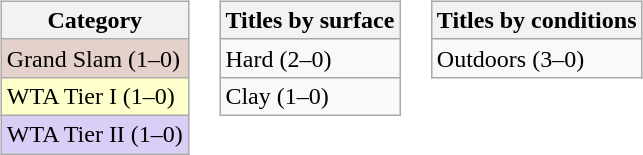<table>
<tr>
<td valign=top><br><table class=wikitable>
<tr>
<th>Category</th>
</tr>
<tr bgcolor=#e5d1cb>
<td>Grand Slam (1–0)</td>
</tr>
<tr bgcolor=ffffcc>
<td>WTA Tier I (1–0)</td>
</tr>
<tr bgcolor=#D8CEF6>
<td>WTA Tier II (1–0)</td>
</tr>
</table>
</td>
<td valign=top><br><table class=wikitable>
<tr>
<th>Titles by surface</th>
</tr>
<tr>
<td>Hard (2–0)</td>
</tr>
<tr>
<td>Clay (1–0)</td>
</tr>
</table>
</td>
<td valign=top><br><table class=wikitable>
<tr>
<th>Titles by conditions</th>
</tr>
<tr>
<td>Outdoors (3–0)</td>
</tr>
</table>
</td>
</tr>
</table>
